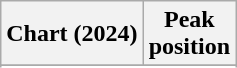<table class="wikitable sortable plainrowheaders" style="text-align:center">
<tr>
<th scope="col">Chart (2024)</th>
<th scope="col">Peak<br>position</th>
</tr>
<tr>
</tr>
<tr>
</tr>
</table>
